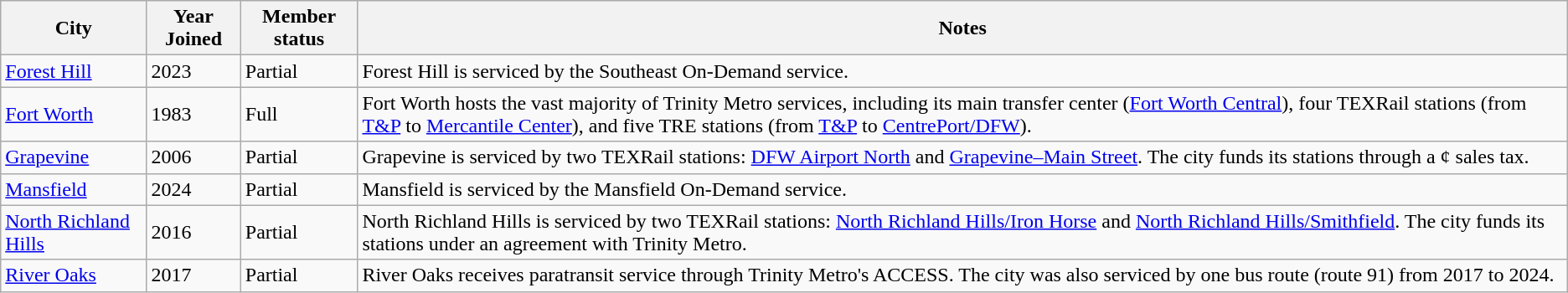<table class="wikitable">
<tr>
<th>City</th>
<th>Year Joined</th>
<th>Member status</th>
<th>Notes</th>
</tr>
<tr>
<td><a href='#'>Forest Hill</a></td>
<td>2023</td>
<td>Partial</td>
<td>Forest Hill is serviced by the Southeast On-Demand service.</td>
</tr>
<tr>
<td><a href='#'>Fort Worth</a></td>
<td>1983</td>
<td>Full</td>
<td>Fort Worth hosts the vast majority of Trinity Metro services, including its main transfer center (<a href='#'>Fort Worth Central</a>), four TEXRail stations (from <a href='#'>T&P</a> to <a href='#'>Mercantile Center</a>), and five TRE stations (from <a href='#'>T&P</a> to <a href='#'>CentrePort/DFW</a>).</td>
</tr>
<tr>
<td><a href='#'>Grapevine</a></td>
<td>2006</td>
<td>Partial</td>
<td>Grapevine is serviced by two TEXRail stations: <a href='#'>DFW Airport North</a> and <a href='#'>Grapevine–Main Street</a>. The city funds its stations through a ¢ sales tax.</td>
</tr>
<tr>
<td><a href='#'>Mansfield</a></td>
<td>2024</td>
<td>Partial</td>
<td>Mansfield is serviced by the Mansfield On-Demand service.</td>
</tr>
<tr>
<td><a href='#'>North Richland Hills</a></td>
<td>2016</td>
<td>Partial</td>
<td>North Richland Hills is serviced by two TEXRail stations: <a href='#'>North Richland Hills/Iron Horse</a> and <a href='#'>North Richland Hills/Smithfield</a>. The city funds its stations under an agreement with Trinity Metro.</td>
</tr>
<tr>
<td><a href='#'>River Oaks</a></td>
<td>2017</td>
<td>Partial</td>
<td>River Oaks receives paratransit service through Trinity Metro's ACCESS. The city was also serviced by one bus route (route 91) from 2017 to 2024.</td>
</tr>
</table>
